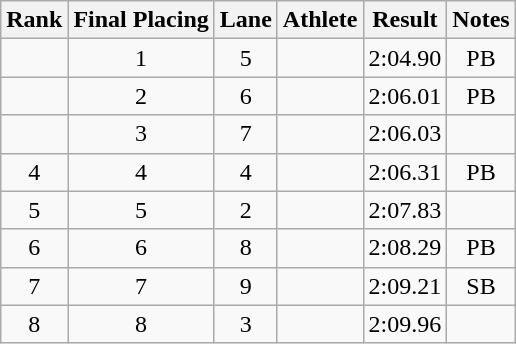<table class="wikitable sortable" style="text-align:center">
<tr>
<th>Rank</th>
<th>Final Placing</th>
<th>Lane</th>
<th>Athlete</th>
<th>Result</th>
<th>Notes</th>
</tr>
<tr>
<td></td>
<td>1</td>
<td>5</td>
<td align=left></td>
<td>2:04.90</td>
<td>PB</td>
</tr>
<tr>
<td></td>
<td>2</td>
<td>6</td>
<td align=left></td>
<td>2:06.01</td>
<td>PB</td>
</tr>
<tr>
<td></td>
<td>3</td>
<td>7</td>
<td align=left></td>
<td>2:06.03</td>
<td></td>
</tr>
<tr>
<td>4</td>
<td>4</td>
<td>4</td>
<td align=left></td>
<td>2:06.31</td>
<td>PB</td>
</tr>
<tr>
<td>5</td>
<td>5</td>
<td>2</td>
<td align=left></td>
<td>2:07.83</td>
<td></td>
</tr>
<tr>
<td>6</td>
<td>6</td>
<td>8</td>
<td align=left></td>
<td>2:08.29</td>
<td>PB</td>
</tr>
<tr>
<td>7</td>
<td>7</td>
<td>9</td>
<td align=left></td>
<td>2:09.21</td>
<td>SB</td>
</tr>
<tr>
<td>8</td>
<td>8</td>
<td>3</td>
<td align=left></td>
<td>2:09.96</td>
<td></td>
</tr>
</table>
